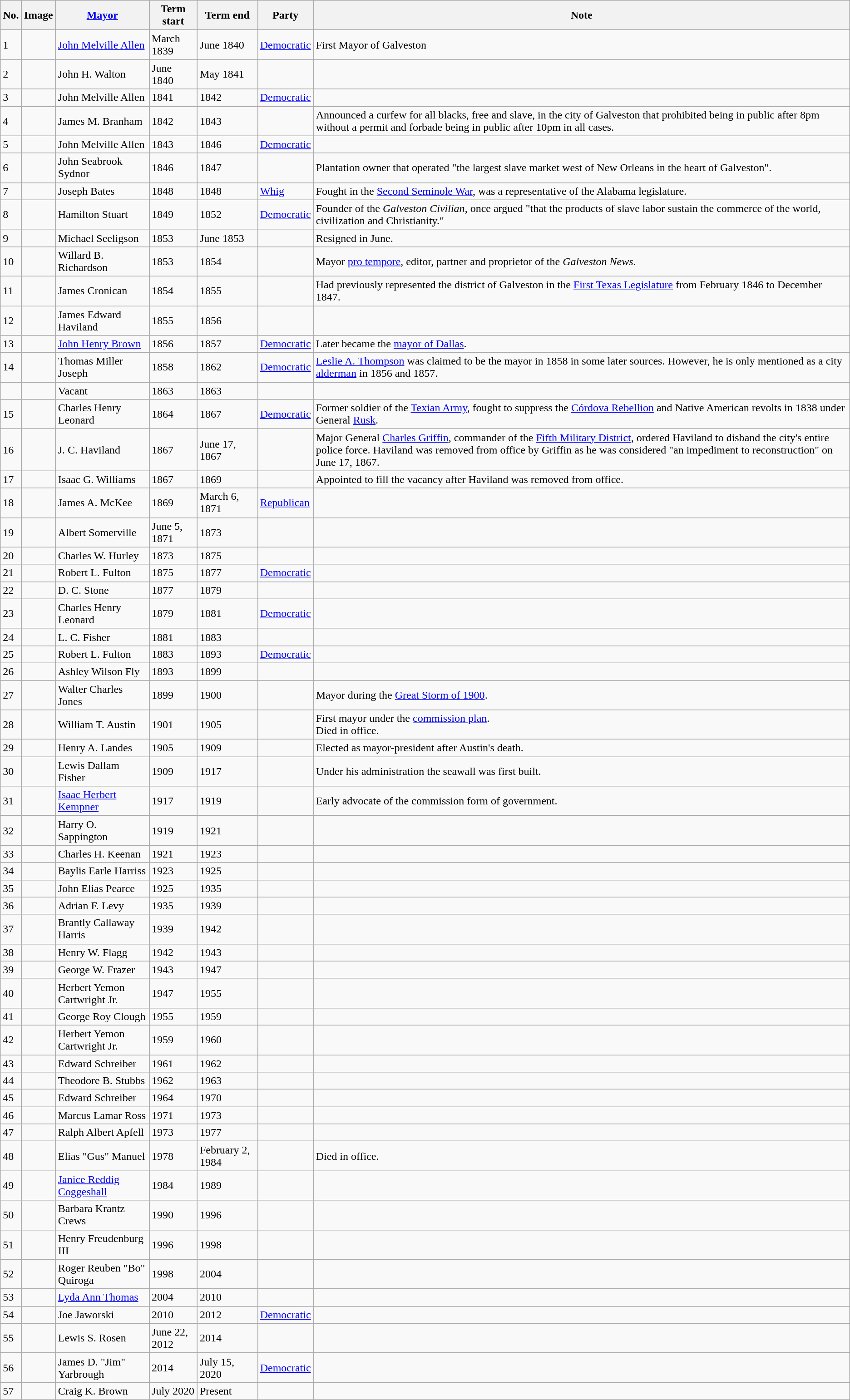<table class="wikitable sortable">
<tr>
<th>No.</th>
<th>Image</th>
<th><a href='#'>Mayor</a></th>
<th>Term start</th>
<th>Term end</th>
<th>Party</th>
<th>Note</th>
</tr>
<tr>
<td>1</td>
<td></td>
<td><a href='#'>John Melville Allen</a></td>
<td>March 1839</td>
<td>June 1840</td>
<td><a href='#'>Democratic</a></td>
<td>First Mayor of Galveston</td>
</tr>
<tr>
<td>2</td>
<td></td>
<td>John H. Walton</td>
<td>June 1840</td>
<td>May 1841</td>
<td></td>
<td></td>
</tr>
<tr>
<td>3</td>
<td></td>
<td>John Melville Allen</td>
<td>1841</td>
<td>1842</td>
<td><a href='#'>Democratic</a></td>
<td></td>
</tr>
<tr>
<td>4</td>
<td></td>
<td>James M. Branham</td>
<td>1842</td>
<td>1843</td>
<td></td>
<td>Announced a curfew for all blacks, free and slave, in the city of Galveston that prohibited being in public after 8pm without a permit and forbade being in public after 10pm in all cases.</td>
</tr>
<tr>
<td>5</td>
<td></td>
<td>John Melville Allen</td>
<td>1843</td>
<td>1846</td>
<td><a href='#'>Democratic</a></td>
<td></td>
</tr>
<tr>
<td>6</td>
<td></td>
<td>John Seabrook Sydnor</td>
<td>1846</td>
<td>1847</td>
<td></td>
<td>Plantation owner that operated "the largest slave market west of New Orleans in the heart of Galveston".</td>
</tr>
<tr>
<td>7</td>
<td></td>
<td>Joseph Bates</td>
<td>1848</td>
<td>1848</td>
<td><a href='#'>Whig</a></td>
<td>Fought in the <a href='#'>Second Seminole War</a>, was a representative of the Alabama legislature.</td>
</tr>
<tr>
<td>8</td>
<td></td>
<td>Hamilton Stuart</td>
<td>1849</td>
<td>1852</td>
<td><a href='#'>Democratic</a></td>
<td>Founder of the <em>Galveston Civilian</em>, once argued "that the products of slave labor sustain the commerce of the world, civilization and Christianity."</td>
</tr>
<tr>
<td>9</td>
<td></td>
<td>Michael Seeligson</td>
<td>1853</td>
<td>June 1853</td>
<td></td>
<td>Resigned in June.</td>
</tr>
<tr>
<td>10</td>
<td></td>
<td>Willard B. Richardson</td>
<td>1853</td>
<td>1854</td>
<td></td>
<td>Mayor <a href='#'>pro tempore</a>, editor, partner and proprietor of the <em>Galveston News</em>.</td>
</tr>
<tr>
<td>11</td>
<td></td>
<td>James Cronican</td>
<td>1854</td>
<td>1855</td>
<td></td>
<td>Had previously represented the district of Galveston in the <a href='#'>First Texas Legislature</a> from February 1846 to December 1847.</td>
</tr>
<tr>
<td>12</td>
<td></td>
<td>James Edward Haviland</td>
<td>1855</td>
<td>1856</td>
<td></td>
<td></td>
</tr>
<tr>
<td>13</td>
<td></td>
<td><a href='#'>John Henry Brown</a></td>
<td>1856</td>
<td>1857</td>
<td><a href='#'>Democratic</a></td>
<td>Later became the <a href='#'>mayor of Dallas</a>.</td>
</tr>
<tr>
<td>14</td>
<td></td>
<td>Thomas Miller Joseph</td>
<td>1858</td>
<td>1862</td>
<td><a href='#'>Democratic</a></td>
<td><a href='#'>Leslie A. Thompson</a> was claimed to be the mayor in 1858 in some later sources. However, he is only mentioned as a city <a href='#'>alderman</a> in 1856 and 1857.</td>
</tr>
<tr>
<td></td>
<td></td>
<td>Vacant</td>
<td>1863</td>
<td>1863</td>
<td></td>
<td></td>
</tr>
<tr>
<td>15</td>
<td></td>
<td>Charles Henry Leonard</td>
<td>1864</td>
<td>1867</td>
<td><a href='#'>Democratic</a></td>
<td>Former soldier of the <a href='#'>Texian Army</a>, fought to suppress the <a href='#'>Córdova Rebellion</a> and Native American revolts in 1838 under General <a href='#'>Rusk</a>.</td>
</tr>
<tr>
<td>16</td>
<td></td>
<td>J. C. Haviland</td>
<td>1867</td>
<td>June 17, 1867</td>
<td></td>
<td>Major General <a href='#'>Charles Griffin</a>, commander of the <a href='#'>Fifth Military District</a>, ordered Haviland to disband the city's entire police force. Haviland was removed from office by Griffin as he was considered "an impediment to reconstruction" on June 17, 1867.</td>
</tr>
<tr>
<td>17</td>
<td></td>
<td>Isaac G. Williams</td>
<td>1867</td>
<td>1869</td>
<td></td>
<td>Appointed to fill the vacancy after Haviland was removed from office.</td>
</tr>
<tr>
<td>18</td>
<td></td>
<td>James A. McKee</td>
<td>1869</td>
<td>March 6, 1871</td>
<td><a href='#'>Republican</a></td>
<td></td>
</tr>
<tr>
<td>19</td>
<td></td>
<td>Albert Somerville</td>
<td>June 5, 1871</td>
<td>1873</td>
<td></td>
<td></td>
</tr>
<tr>
<td>20</td>
<td></td>
<td>Charles W. Hurley</td>
<td>1873</td>
<td>1875</td>
<td></td>
<td></td>
</tr>
<tr>
<td>21</td>
<td></td>
<td>Robert L. Fulton</td>
<td>1875</td>
<td>1877</td>
<td><a href='#'>Democratic</a></td>
<td></td>
</tr>
<tr>
<td>22</td>
<td></td>
<td>D. C. Stone</td>
<td>1877</td>
<td>1879</td>
<td></td>
<td></td>
</tr>
<tr>
<td>23</td>
<td></td>
<td>Charles Henry Leonard</td>
<td>1879</td>
<td>1881</td>
<td><a href='#'>Democratic</a></td>
<td></td>
</tr>
<tr>
<td>24</td>
<td></td>
<td>L. C. Fisher</td>
<td>1881</td>
<td>1883</td>
<td></td>
<td></td>
</tr>
<tr>
<td>25</td>
<td></td>
<td>Robert L. Fulton</td>
<td>1883</td>
<td>1893</td>
<td><a href='#'>Democratic</a></td>
<td></td>
</tr>
<tr>
<td>26</td>
<td></td>
<td>Ashley Wilson Fly</td>
<td>1893</td>
<td>1899</td>
<td></td>
<td></td>
</tr>
<tr>
<td>27</td>
<td></td>
<td>Walter Charles Jones</td>
<td>1899</td>
<td>1900</td>
<td></td>
<td>Mayor during the <a href='#'>Great Storm of 1900</a>.</td>
</tr>
<tr>
<td>28</td>
<td></td>
<td>William T. Austin</td>
<td>1901</td>
<td>1905</td>
<td></td>
<td>First mayor under the <a href='#'>commission plan</a>.<br>Died in office.</td>
</tr>
<tr>
<td>29</td>
<td></td>
<td>Henry A. Landes</td>
<td>1905</td>
<td>1909</td>
<td></td>
<td>Elected as mayor-president after Austin's death.</td>
</tr>
<tr>
<td>30</td>
<td></td>
<td>Lewis Dallam Fisher</td>
<td>1909</td>
<td>1917</td>
<td></td>
<td>Under his administration the seawall was first built.</td>
</tr>
<tr>
<td>31</td>
<td></td>
<td><a href='#'>Isaac Herbert Kempner</a></td>
<td>1917</td>
<td>1919</td>
<td></td>
<td>Early advocate of the commission form of government.</td>
</tr>
<tr>
<td>32</td>
<td></td>
<td>Harry O. Sappington</td>
<td>1919</td>
<td>1921</td>
<td></td>
<td></td>
</tr>
<tr>
<td>33</td>
<td></td>
<td>Charles H. Keenan</td>
<td>1921</td>
<td>1923</td>
<td></td>
<td></td>
</tr>
<tr>
<td>34</td>
<td></td>
<td>Baylis Earle Harriss</td>
<td>1923</td>
<td>1925</td>
<td></td>
<td></td>
</tr>
<tr>
<td>35</td>
<td></td>
<td>John Elias Pearce</td>
<td>1925</td>
<td>1935</td>
<td></td>
<td></td>
</tr>
<tr>
<td>36</td>
<td></td>
<td>Adrian F. Levy</td>
<td>1935</td>
<td>1939</td>
<td></td>
<td></td>
</tr>
<tr>
<td>37</td>
<td></td>
<td>Brantly Callaway Harris</td>
<td>1939</td>
<td>1942</td>
<td></td>
<td></td>
</tr>
<tr>
<td>38</td>
<td></td>
<td>Henry W. Flagg</td>
<td>1942</td>
<td>1943</td>
<td></td>
<td></td>
</tr>
<tr>
<td>39</td>
<td></td>
<td>George W. Frazer</td>
<td>1943</td>
<td>1947</td>
<td></td>
<td></td>
</tr>
<tr>
<td>40</td>
<td></td>
<td>Herbert Yemon Cartwright Jr.</td>
<td>1947</td>
<td>1955</td>
<td></td>
<td></td>
</tr>
<tr>
<td>41</td>
<td></td>
<td>George Roy Clough</td>
<td>1955</td>
<td>1959</td>
<td></td>
<td></td>
</tr>
<tr>
<td>42</td>
<td></td>
<td>Herbert Yemon Cartwright Jr.</td>
<td>1959</td>
<td>1960</td>
<td></td>
<td></td>
</tr>
<tr>
<td>43</td>
<td></td>
<td>Edward Schreiber</td>
<td>1961</td>
<td>1962</td>
<td></td>
<td></td>
</tr>
<tr>
<td>44</td>
<td></td>
<td>Theodore B. Stubbs</td>
<td>1962</td>
<td>1963</td>
<td></td>
<td></td>
</tr>
<tr>
<td>45</td>
<td></td>
<td>Edward Schreiber</td>
<td>1964</td>
<td>1970</td>
<td></td>
<td></td>
</tr>
<tr>
<td>46</td>
<td></td>
<td>Marcus Lamar Ross</td>
<td>1971</td>
<td>1973</td>
<td></td>
<td></td>
</tr>
<tr>
<td>47</td>
<td></td>
<td>Ralph Albert Apfell</td>
<td>1973</td>
<td>1977</td>
<td></td>
<td></td>
</tr>
<tr>
<td>48</td>
<td></td>
<td>Elias "Gus" Manuel</td>
<td>1978</td>
<td>February 2, 1984</td>
<td></td>
<td>Died in office.</td>
</tr>
<tr>
<td>49</td>
<td></td>
<td><a href='#'>Janice Reddig Coggeshall</a></td>
<td>1984</td>
<td>1989</td>
<td></td>
<td></td>
</tr>
<tr>
<td>50</td>
<td></td>
<td>Barbara Krantz Crews</td>
<td>1990</td>
<td>1996</td>
<td></td>
<td></td>
</tr>
<tr>
<td>51</td>
<td></td>
<td>Henry Freudenburg III</td>
<td>1996</td>
<td>1998</td>
<td></td>
<td></td>
</tr>
<tr>
<td>52</td>
<td></td>
<td>Roger Reuben "Bo" Quiroga</td>
<td>1998</td>
<td>2004</td>
<td></td>
<td></td>
</tr>
<tr>
<td>53</td>
<td></td>
<td><a href='#'>Lyda Ann Thomas</a></td>
<td>2004</td>
<td>2010</td>
<td></td>
<td></td>
</tr>
<tr>
<td>54</td>
<td></td>
<td>Joe Jaworski</td>
<td>2010</td>
<td>2012</td>
<td><a href='#'>Democratic</a></td>
<td></td>
</tr>
<tr>
<td>55</td>
<td></td>
<td>Lewis S. Rosen</td>
<td>June 22, 2012</td>
<td>2014</td>
<td></td>
<td></td>
</tr>
<tr>
<td>56</td>
<td></td>
<td>James D. "Jim" Yarbrough</td>
<td>2014</td>
<td>July 15, 2020</td>
<td><a href='#'>Democratic</a></td>
<td></td>
</tr>
<tr>
<td>57</td>
<td></td>
<td>Craig K. Brown</td>
<td>July 2020</td>
<td>Present</td>
<td></td>
<td></td>
</tr>
</table>
